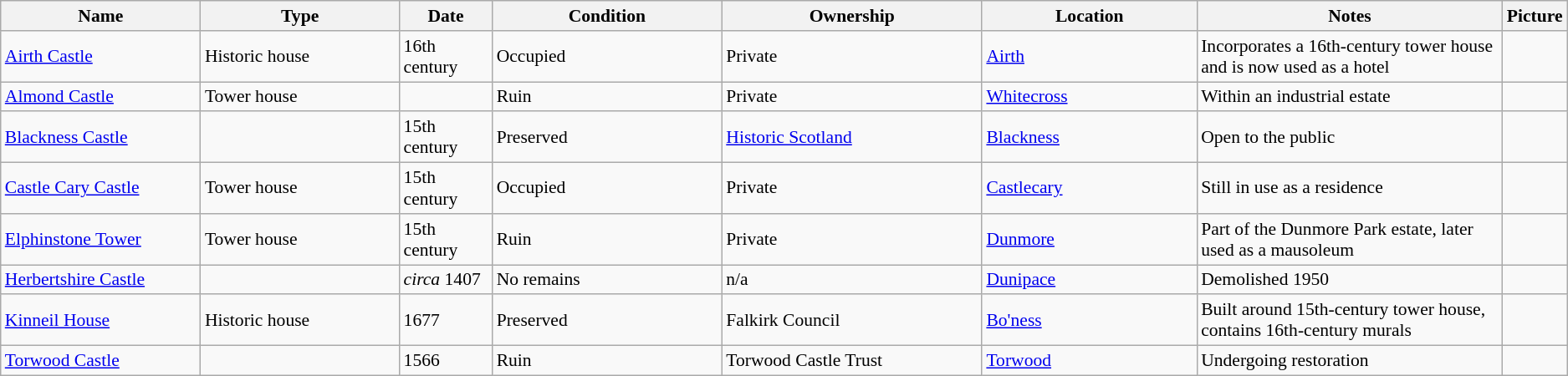<table class="wikitable sortable" style="font-size:90%">
<tr>
<th style="width:13%;">Name</th>
<th style="width:13%;">Type</th>
<th style="width:6%;">Date</th>
<th style="width:15%;">Condition</th>
<th style="width:17%;">Ownership</th>
<th style="width:14%;">Location</th>
<th style="width:20%;">Notes</th>
<th style="width:20%;">Picture</th>
</tr>
<tr>
<td><a href='#'>Airth Castle</a></td>
<td>Historic house</td>
<td>16th century</td>
<td>Occupied</td>
<td>Private</td>
<td><a href='#'>Airth</a></td>
<td>Incorporates a 16th-century tower house and is now used as a hotel</td>
<td></td>
</tr>
<tr>
<td><a href='#'>Almond Castle</a></td>
<td>Tower house</td>
<td></td>
<td>Ruin</td>
<td>Private</td>
<td><a href='#'>Whitecross</a></td>
<td>Within an industrial estate</td>
<td></td>
</tr>
<tr>
<td><a href='#'>Blackness Castle</a></td>
<td></td>
<td>15th century</td>
<td>Preserved</td>
<td><a href='#'>Historic Scotland</a></td>
<td><a href='#'>Blackness</a></td>
<td>Open to the public</td>
<td></td>
</tr>
<tr>
<td><a href='#'>Castle Cary Castle</a></td>
<td>Tower house</td>
<td>15th century</td>
<td>Occupied</td>
<td>Private</td>
<td><a href='#'>Castlecary</a></td>
<td>Still in use as a residence</td>
<td></td>
</tr>
<tr>
<td><a href='#'>Elphinstone Tower</a></td>
<td>Tower house</td>
<td>15th century</td>
<td>Ruin</td>
<td>Private</td>
<td><a href='#'>Dunmore</a></td>
<td>Part of the Dunmore Park estate, later used as a mausoleum</td>
<td></td>
</tr>
<tr>
<td><a href='#'>Herbertshire Castle</a></td>
<td></td>
<td><em>circa</em> 1407</td>
<td>No remains</td>
<td>n/a</td>
<td><a href='#'>Dunipace</a></td>
<td>Demolished 1950</td>
<td></td>
</tr>
<tr>
<td><a href='#'>Kinneil House</a></td>
<td>Historic house</td>
<td>1677</td>
<td>Preserved</td>
<td>Falkirk Council</td>
<td><a href='#'>Bo'ness</a></td>
<td>Built around 15th-century tower house, contains 16th-century murals</td>
<td></td>
</tr>
<tr>
<td><a href='#'>Torwood Castle</a></td>
<td></td>
<td>1566</td>
<td>Ruin</td>
<td>Torwood Castle Trust</td>
<td><a href='#'>Torwood</a></td>
<td>Undergoing restoration</td>
<td></td>
</tr>
</table>
